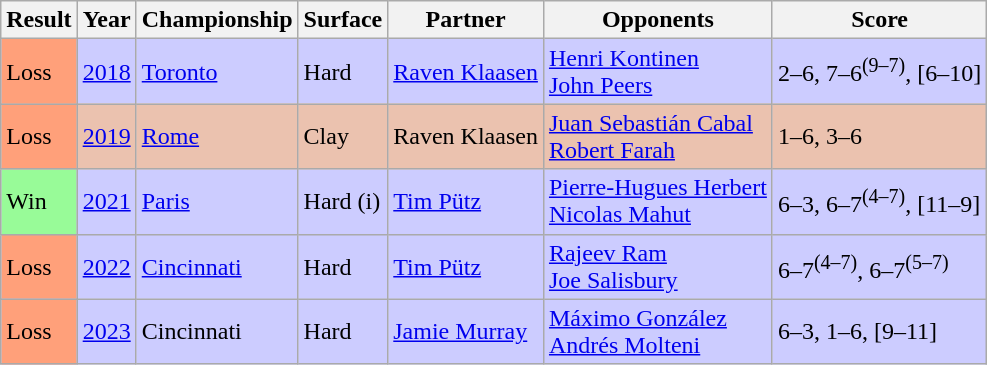<table class="sortable wikitable">
<tr>
<th>Result</th>
<th>Year</th>
<th>Championship</th>
<th>Surface</th>
<th>Partner</th>
<th>Opponents</th>
<th class="unsortable">Score</th>
</tr>
<tr style="background:#ccf;">
<td style="background:#ffa07a;">Loss</td>
<td><a href='#'>2018</a></td>
<td><a href='#'>Toronto</a></td>
<td>Hard</td>
<td> <a href='#'>Raven Klaasen</a></td>
<td> <a href='#'>Henri Kontinen</a><br> <a href='#'>John Peers</a></td>
<td>2–6, 7–6<sup>(9–7)</sup>, [6–10]</td>
</tr>
<tr style="background:#ebc2af;">
<td style="background:#ffa07a;">Loss</td>
<td><a href='#'>2019</a></td>
<td><a href='#'>Rome</a></td>
<td>Clay</td>
<td> Raven Klaasen</td>
<td> <a href='#'>Juan Sebastián Cabal</a><br> <a href='#'>Robert Farah</a></td>
<td>1–6, 3–6</td>
</tr>
<tr style="background:#ccf;">
<td bgcolor=98fb98>Win</td>
<td><a href='#'>2021</a></td>
<td><a href='#'>Paris</a></td>
<td>Hard (i)</td>
<td> <a href='#'>Tim Pütz</a></td>
<td> <a href='#'>Pierre-Hugues Herbert</a><br> <a href='#'>Nicolas Mahut</a></td>
<td>6–3, 6–7<sup>(4–7)</sup>, [11–9]</td>
</tr>
<tr style="background:#ccf;">
<td style="background:#ffa07a;">Loss</td>
<td><a href='#'>2022</a></td>
<td><a href='#'>Cincinnati</a></td>
<td>Hard</td>
<td> <a href='#'>Tim Pütz</a></td>
<td> <a href='#'>Rajeev Ram</a><br> <a href='#'>Joe Salisbury</a></td>
<td>6–7<sup>(4–7)</sup>, 6–7<sup>(5–7)</sup></td>
</tr>
<tr style="background:#ccf;">
<td style="background:#ffa07a;">Loss</td>
<td><a href='#'>2023</a></td>
<td>Cincinnati</td>
<td>Hard</td>
<td> <a href='#'>Jamie Murray</a></td>
<td> <a href='#'>Máximo González</a><br>  <a href='#'>Andrés Molteni</a></td>
<td>6–3, 1–6, [9–11]</td>
</tr>
</table>
